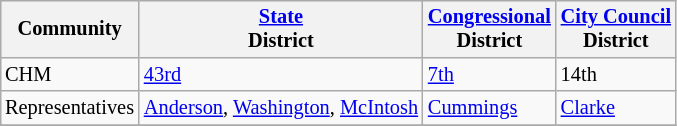<table class="wikitable" style="margin: 1em; font-size: 85%" align="left">
<tr>
<th>Community</th>
<th><a href='#'>State</a><br>District</th>
<th><a href='#'>Congressional</a><br>District</th>
<th><a href='#'>City Council</a><br>District</th>
</tr>
<tr>
<td>CHM</td>
<td><a href='#'>43rd</a></td>
<td><a href='#'>7th</a></td>
<td>14th</td>
</tr>
<tr>
<td>Representatives</td>
<td><a href='#'>Anderson</a>, <a href='#'>Washington</a>, <a href='#'>McIntosh</a></td>
<td><a href='#'>Cummings</a></td>
<td><a href='#'>Clarke</a></td>
</tr>
<tr>
</tr>
</table>
